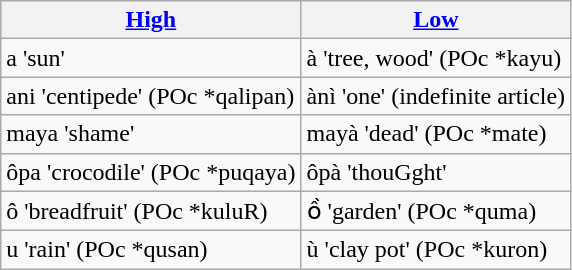<table class="wikitable">
<tr>
<th><a href='#'>High</a></th>
<th><a href='#'>Low</a></th>
</tr>
<tr>
<td>a 'sun'</td>
<td>à 'tree, wood' (POc *kayu)</td>
</tr>
<tr>
<td>ani 'centipede' (POc *qalipan)</td>
<td>ànì 'one' (indefinite article)</td>
</tr>
<tr>
<td>maya 'shame'</td>
<td>mayà 'dead' (POc *mate)</td>
</tr>
<tr>
<td>ôpa 'crocodile' (POc *puqaya)</td>
<td>ôpà 'thouGght'</td>
</tr>
<tr>
<td>ô 'breadfruit' (POc *kuluR)</td>
<td>ồ 'garden' (POc *quma)</td>
</tr>
<tr>
<td>u 'rain' (POc *qusan)</td>
<td>ù 'clay pot' (POc *kuron)</td>
</tr>
</table>
